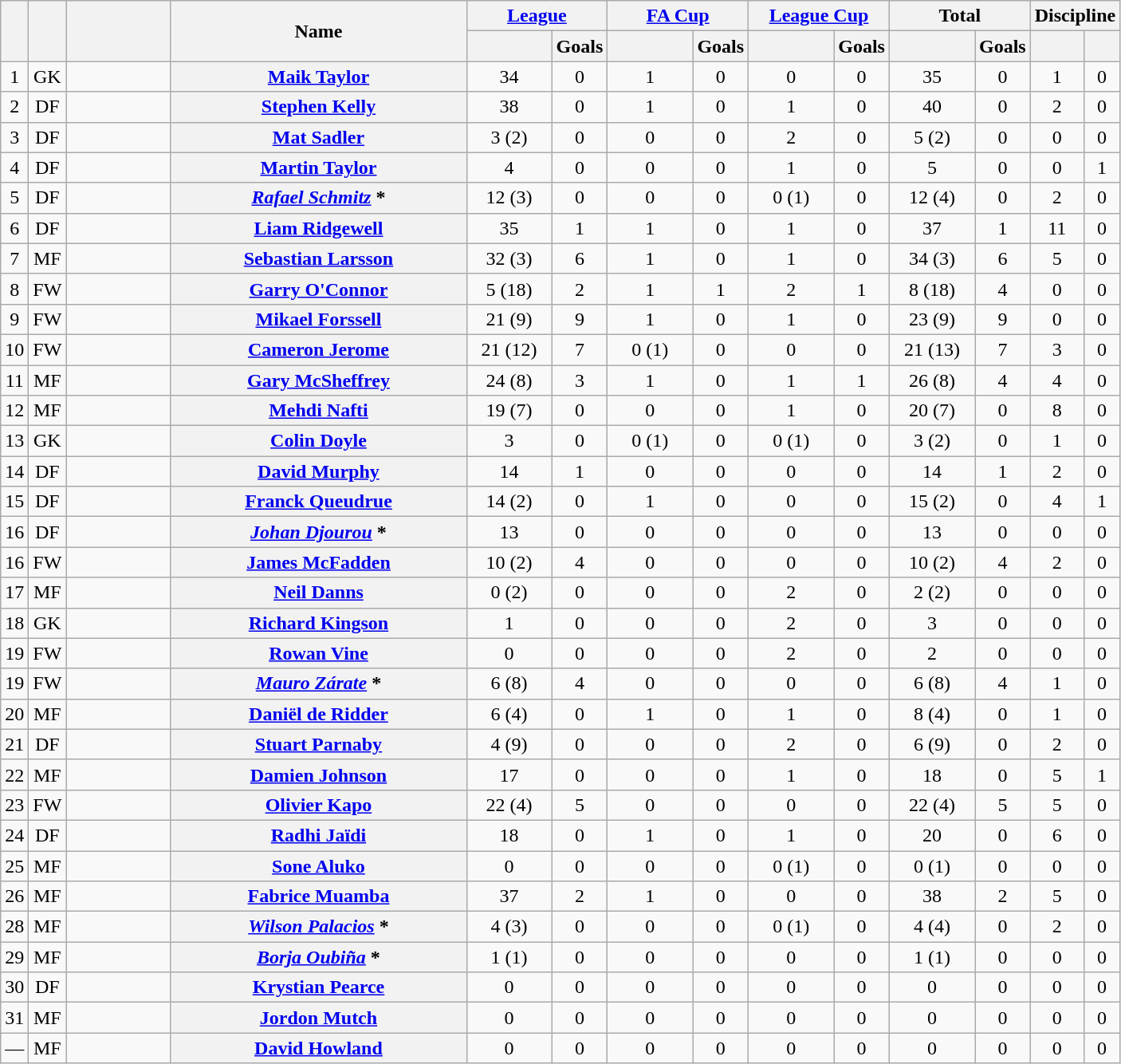<table class="wikitable plainrowheaders" style="text-align:center;">
<tr>
<th rowspan="2" scope="col"></th>
<th rowspan="2" scope="col"></th>
<th rowspan="2" scope="col" style="width:5em;"></th>
<th rowspan="2" scope="col" style="width:15em;">Name</th>
<th colspan="2"><a href='#'>League</a></th>
<th colspan="2"><a href='#'>FA Cup</a></th>
<th colspan="2"><a href='#'>League Cup</a></th>
<th colspan="2">Total</th>
<th colspan="2">Discipline</th>
</tr>
<tr>
<th scope="col" style="width:4em;"></th>
<th scope="col">Goals</th>
<th scope="col" style="width:4em;"></th>
<th scope="col">Goals</th>
<th scope="col" style="width:4em;"></th>
<th scope="col">Goals</th>
<th scope="col" style="width:4em;"></th>
<th scope="col">Goals</th>
<th scope="col"></th>
<th scope="col"></th>
</tr>
<tr>
<td>1</td>
<td>GK</td>
<td align="left"></td>
<th scope="row"><a href='#'>Maik Taylor</a></th>
<td>34</td>
<td>0</td>
<td>1</td>
<td>0</td>
<td>0</td>
<td>0</td>
<td>35</td>
<td>0</td>
<td>1</td>
<td>0</td>
</tr>
<tr>
<td>2</td>
<td>DF</td>
<td align="left"></td>
<th scope="row"><a href='#'>Stephen Kelly</a></th>
<td>38</td>
<td>0</td>
<td>1</td>
<td>0</td>
<td>1</td>
<td>0</td>
<td>40</td>
<td>0</td>
<td>2</td>
<td>0</td>
</tr>
<tr>
<td>3</td>
<td>DF</td>
<td align="left"></td>
<th scope="row"><a href='#'>Mat Sadler</a> </th>
<td>3 (2)</td>
<td>0</td>
<td>0</td>
<td>0</td>
<td>2</td>
<td>0</td>
<td>5 (2)</td>
<td>0</td>
<td>0</td>
<td>0</td>
</tr>
<tr>
<td>4</td>
<td>DF</td>
<td align="left"></td>
<th scope="row"><a href='#'>Martin Taylor</a></th>
<td>4</td>
<td>0</td>
<td>0</td>
<td>0</td>
<td>1</td>
<td>0</td>
<td>5</td>
<td>0</td>
<td>0</td>
<td>1</td>
</tr>
<tr>
<td>5</td>
<td>DF</td>
<td align="left"></td>
<th scope="row"><em><a href='#'>Rafael Schmitz</a></em> *</th>
<td>12 (3)</td>
<td>0</td>
<td>0</td>
<td>0</td>
<td>0 (1)</td>
<td>0</td>
<td>12 (4)</td>
<td>0</td>
<td>2</td>
<td>0</td>
</tr>
<tr>
<td>6</td>
<td>DF</td>
<td align="left"></td>
<th scope="row"><a href='#'>Liam Ridgewell</a></th>
<td>35</td>
<td>1</td>
<td>1</td>
<td>0</td>
<td>1</td>
<td>0</td>
<td>37</td>
<td>1</td>
<td>11</td>
<td>0</td>
</tr>
<tr>
<td>7</td>
<td>MF</td>
<td align="left"></td>
<th scope="row"><a href='#'>Sebastian Larsson</a></th>
<td>32 (3)</td>
<td>6</td>
<td>1</td>
<td>0</td>
<td>1</td>
<td>0</td>
<td>34 (3)</td>
<td>6</td>
<td>5</td>
<td>0</td>
</tr>
<tr>
<td>8</td>
<td>FW</td>
<td align="left"></td>
<th scope="row"><a href='#'>Garry O'Connor</a></th>
<td>5 (18)</td>
<td>2</td>
<td>1</td>
<td>1</td>
<td>2</td>
<td>1</td>
<td>8 (18)</td>
<td>4</td>
<td>0</td>
<td>0</td>
</tr>
<tr>
<td>9</td>
<td>FW</td>
<td align="left"></td>
<th scope="row"><a href='#'>Mikael Forssell</a></th>
<td>21 (9)</td>
<td>9</td>
<td>1</td>
<td>0</td>
<td>1</td>
<td>0</td>
<td>23 (9)</td>
<td>9</td>
<td>0</td>
<td>0</td>
</tr>
<tr>
<td>10</td>
<td>FW</td>
<td align="left"></td>
<th scope="row"><a href='#'>Cameron Jerome</a></th>
<td>21 (12)</td>
<td>7</td>
<td>0 (1)</td>
<td>0</td>
<td>0</td>
<td>0</td>
<td>21 (13)</td>
<td>7</td>
<td>3</td>
<td>0</td>
</tr>
<tr>
<td>11</td>
<td>MF</td>
<td align="left"></td>
<th scope="row"><a href='#'>Gary McSheffrey</a></th>
<td>24 (8)</td>
<td>3</td>
<td>1</td>
<td>0</td>
<td>1</td>
<td>1</td>
<td>26 (8)</td>
<td>4</td>
<td>4</td>
<td>0</td>
</tr>
<tr>
<td>12</td>
<td>MF</td>
<td align="left"></td>
<th scope="row"><a href='#'>Mehdi Nafti</a></th>
<td>19 (7)</td>
<td>0</td>
<td>0</td>
<td>0</td>
<td>1</td>
<td>0</td>
<td>20 (7)</td>
<td>0</td>
<td>8</td>
<td>0</td>
</tr>
<tr>
<td>13</td>
<td>GK</td>
<td align="left"></td>
<th scope="row"><a href='#'>Colin Doyle</a></th>
<td>3</td>
<td>0</td>
<td>0 (1)</td>
<td>0</td>
<td>0 (1)</td>
<td>0</td>
<td>3 (2)</td>
<td>0</td>
<td>1</td>
<td>0</td>
</tr>
<tr>
<td>14</td>
<td>DF</td>
<td align="left"></td>
<th scope="row"><a href='#'>David Murphy</a></th>
<td>14</td>
<td>1</td>
<td>0</td>
<td>0</td>
<td>0</td>
<td>0</td>
<td>14</td>
<td>1</td>
<td>2</td>
<td>0</td>
</tr>
<tr>
<td>15</td>
<td>DF</td>
<td align="left"></td>
<th scope="row"><a href='#'>Franck Queudrue</a></th>
<td>14 (2)</td>
<td>0</td>
<td>1</td>
<td>0</td>
<td>0</td>
<td>0</td>
<td>15 (2)</td>
<td>0</td>
<td>4</td>
<td>1</td>
</tr>
<tr>
<td>16</td>
<td>DF</td>
<td align="left"></td>
<th scope="row"><em><a href='#'>Johan Djourou</a></em> * </th>
<td>13</td>
<td>0</td>
<td>0</td>
<td>0</td>
<td>0</td>
<td>0</td>
<td>13</td>
<td>0</td>
<td>0</td>
<td>0</td>
</tr>
<tr>
<td>16</td>
<td>FW</td>
<td align="left"></td>
<th scope="row"><a href='#'>James McFadden</a></th>
<td>10 (2)</td>
<td>4</td>
<td>0</td>
<td>0</td>
<td>0</td>
<td>0</td>
<td>10 (2)</td>
<td>4</td>
<td>2</td>
<td>0</td>
</tr>
<tr>
<td>17</td>
<td>MF</td>
<td align="left"></td>
<th scope="row"><a href='#'>Neil Danns</a> </th>
<td>0 (2)</td>
<td>0</td>
<td>0</td>
<td>0</td>
<td>2</td>
<td>0</td>
<td>2 (2)</td>
<td>0</td>
<td>0</td>
<td>0</td>
</tr>
<tr>
<td>18</td>
<td>GK</td>
<td align="left"></td>
<th scope="row"><a href='#'>Richard Kingson</a></th>
<td>1</td>
<td>0</td>
<td>0</td>
<td>0</td>
<td>2</td>
<td>0</td>
<td>3</td>
<td>0</td>
<td>0</td>
<td>0</td>
</tr>
<tr>
<td>19</td>
<td>FW</td>
<td align="left"></td>
<th scope="row"><a href='#'>Rowan Vine</a> </th>
<td>0</td>
<td>0</td>
<td>0</td>
<td>0</td>
<td>2</td>
<td>0</td>
<td>2</td>
<td>0</td>
<td>0</td>
<td>0</td>
</tr>
<tr>
<td>19</td>
<td>FW</td>
<td align="left"></td>
<th scope="row"><em><a href='#'>Mauro Zárate</a></em> *</th>
<td>6 (8)</td>
<td>4</td>
<td>0</td>
<td>0</td>
<td>0</td>
<td>0</td>
<td>6 (8)</td>
<td>4</td>
<td>1</td>
<td>0</td>
</tr>
<tr>
<td>20</td>
<td>MF</td>
<td align="left"></td>
<th scope="row"><a href='#'>Daniël de Ridder</a></th>
<td>6 (4)</td>
<td>0</td>
<td>1</td>
<td>0</td>
<td>1</td>
<td>0</td>
<td>8 (4)</td>
<td>0</td>
<td>1</td>
<td>0</td>
</tr>
<tr>
<td>21</td>
<td>DF</td>
<td align="left"></td>
<th scope="row"><a href='#'>Stuart Parnaby</a></th>
<td>4 (9)</td>
<td>0</td>
<td>0</td>
<td>0</td>
<td>2</td>
<td>0</td>
<td>6 (9)</td>
<td>0</td>
<td>2</td>
<td>0</td>
</tr>
<tr>
<td>22</td>
<td>MF</td>
<td align="left"></td>
<th scope="row"><a href='#'>Damien Johnson</a></th>
<td>17</td>
<td>0</td>
<td>0</td>
<td>0</td>
<td>1</td>
<td>0</td>
<td>18</td>
<td>0</td>
<td>5</td>
<td>1</td>
</tr>
<tr>
<td>23</td>
<td>FW</td>
<td align="left"></td>
<th scope="row"><a href='#'>Olivier Kapo</a></th>
<td>22 (4)</td>
<td>5</td>
<td>0</td>
<td>0</td>
<td>0</td>
<td>0</td>
<td>22 (4)</td>
<td>5</td>
<td>5</td>
<td>0</td>
</tr>
<tr>
<td>24</td>
<td>DF</td>
<td align="left"></td>
<th scope="row"><a href='#'>Radhi Jaïdi</a></th>
<td>18</td>
<td>0</td>
<td>1</td>
<td>0</td>
<td>1</td>
<td>0</td>
<td>20</td>
<td>0</td>
<td>6</td>
<td>0</td>
</tr>
<tr>
<td>25</td>
<td>MF</td>
<td align="left"></td>
<th scope="row"><a href='#'>Sone Aluko</a></th>
<td>0</td>
<td>0</td>
<td>0</td>
<td>0</td>
<td>0 (1)</td>
<td>0</td>
<td>0 (1)</td>
<td>0</td>
<td>0</td>
<td>0</td>
</tr>
<tr>
<td>26</td>
<td>MF</td>
<td align="left"></td>
<th scope="row"><a href='#'>Fabrice Muamba</a></th>
<td>37</td>
<td>2</td>
<td>1</td>
<td>0</td>
<td>0</td>
<td>0</td>
<td>38</td>
<td>2</td>
<td>5</td>
<td>0</td>
</tr>
<tr>
<td>28</td>
<td>MF</td>
<td align="left"></td>
<th scope="row"><em><a href='#'>Wilson Palacios</a></em> * </th>
<td>4 (3)</td>
<td>0</td>
<td>0</td>
<td>0</td>
<td>0 (1)</td>
<td>0</td>
<td>4 (4)</td>
<td>0</td>
<td>2</td>
<td>0</td>
</tr>
<tr>
<td>29</td>
<td>MF</td>
<td align="left"></td>
<th scope="row"><em><a href='#'>Borja Oubiña</a></em> * </th>
<td>1 (1)</td>
<td>0</td>
<td>0</td>
<td>0</td>
<td>0</td>
<td>0</td>
<td>1 (1)</td>
<td>0</td>
<td>0</td>
<td>0</td>
</tr>
<tr>
<td>30</td>
<td>DF</td>
<td align="left"></td>
<th scope="row"><a href='#'>Krystian Pearce</a></th>
<td>0</td>
<td>0</td>
<td>0</td>
<td>0</td>
<td>0</td>
<td>0</td>
<td>0</td>
<td>0</td>
<td>0</td>
<td>0</td>
</tr>
<tr>
<td>31</td>
<td>MF</td>
<td align="left"></td>
<th scope="row"><a href='#'>Jordon Mutch</a></th>
<td>0</td>
<td>0</td>
<td>0</td>
<td>0</td>
<td>0</td>
<td>0</td>
<td>0</td>
<td>0</td>
<td>0</td>
<td>0</td>
</tr>
<tr>
<td>—</td>
<td>MF</td>
<td align="left"></td>
<th scope="row"><a href='#'>David Howland</a></th>
<td>0</td>
<td>0</td>
<td>0</td>
<td>0</td>
<td>0</td>
<td>0</td>
<td>0</td>
<td>0</td>
<td>0</td>
<td>0</td>
</tr>
</table>
